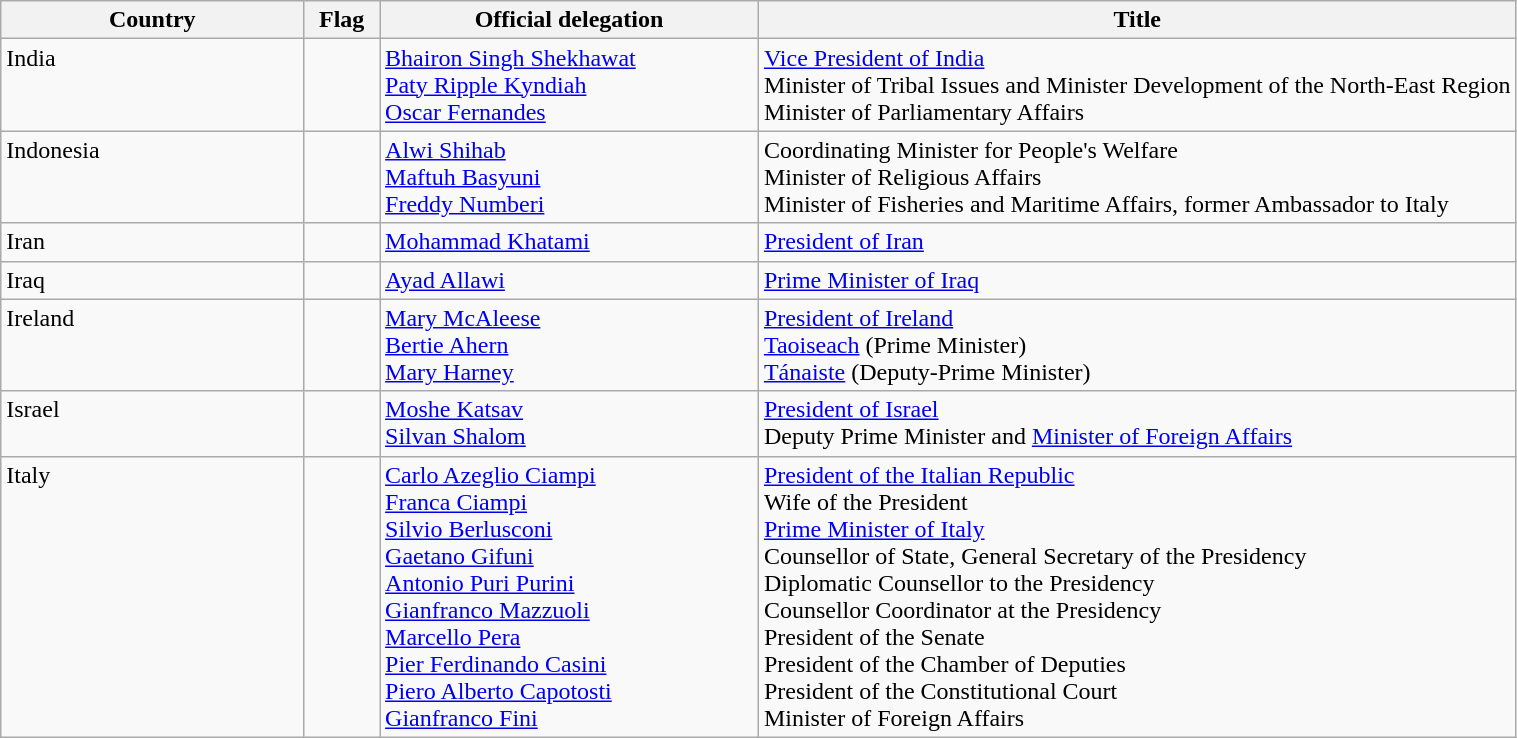<table class="wikitable">
<tr>
<th style="width:20%;">Country</th>
<th>Flag</th>
<th style="width:25%;">Official delegation</th>
<th style="width:50%;">Title</th>
</tr>
<tr valign="top">
<td>India</td>
<td></td>
<td><a href='#'>Bhairon Singh Shekhawat</a><br><a href='#'>Paty Ripple Kyndiah</a><br><a href='#'>Oscar Fernandes</a></td>
<td><a href='#'>Vice President of India</a><br>Minister of Tribal Issues and Minister Development of the North-East Region<br>Minister of Parliamentary Affairs</td>
</tr>
<tr valign="top">
<td>Indonesia</td>
<td></td>
<td><a href='#'>Alwi Shihab</a><br><a href='#'>Maftuh Basyuni</a><br><a href='#'>Freddy Numberi</a></td>
<td>Coordinating Minister for People's Welfare<br>Minister of Religious Affairs<br>Minister of Fisheries and Maritime Affairs, former Ambassador to Italy</td>
</tr>
<tr valign="top">
<td>Iran</td>
<td></td>
<td><a href='#'>Mohammad Khatami</a></td>
<td><a href='#'>President of Iran</a></td>
</tr>
<tr valign="top">
<td>Iraq</td>
<td></td>
<td><a href='#'>Ayad Allawi</a></td>
<td><a href='#'>Prime Minister of Iraq</a></td>
</tr>
<tr valign="top">
<td>Ireland</td>
<td></td>
<td><a href='#'>Mary McAleese</a><br><a href='#'>Bertie Ahern</a><br><a href='#'>Mary Harney</a></td>
<td><a href='#'>President of Ireland</a><br><a href='#'>Taoiseach</a> (Prime Minister)<br><a href='#'>Tánaiste</a> (Deputy-Prime Minister)</td>
</tr>
<tr valign="top">
<td>Israel</td>
<td></td>
<td><a href='#'>Moshe Katsav</a><br><a href='#'>Silvan Shalom</a></td>
<td><a href='#'>President of Israel</a><br>Deputy Prime Minister and <a href='#'>Minister of Foreign Affairs</a></td>
</tr>
<tr valign="top">
<td>Italy</td>
<td></td>
<td><a href='#'>Carlo Azeglio Ciampi</a><br><a href='#'>Franca Ciampi</a><br><a href='#'>Silvio Berlusconi</a><br><a href='#'>Gaetano Gifuni</a><br><a href='#'>Antonio Puri Purini</a><br><a href='#'>Gianfranco Mazzuoli</a><br><a href='#'>Marcello Pera</a><br><a href='#'>Pier Ferdinando Casini</a><br><a href='#'>Piero Alberto Capotosti</a><br><a href='#'>Gianfranco Fini</a></td>
<td><a href='#'>President of the Italian Republic</a><br>Wife of the President<br><a href='#'>Prime Minister of Italy</a><br>Counsellor of State, General Secretary of the Presidency <br>Diplomatic Counsellor to the Presidency<br>Counsellor Coordinator at the Presidency<br>President of the Senate <br>President of the Chamber of Deputies<br>President of the Constitutional Court<br>Minister of Foreign Affairs</td>
</tr>
</table>
